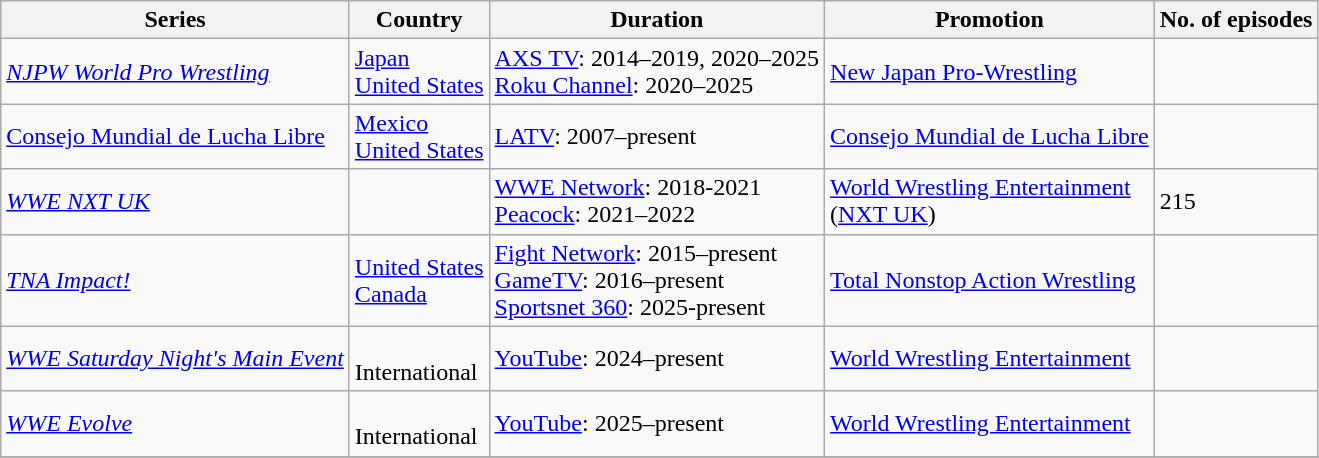<table class="wikitable sortable">
<tr>
<th>Series</th>
<th>Country</th>
<th>Duration</th>
<th>Promotion</th>
<th>No. of episodes</th>
</tr>
<tr>
<td><a href='#'><em>NJPW World Pro Wrestling</em></a></td>
<td> <a href='#'>Japan</a><br>  <a href='#'>United States</a></td>
<td><a href='#'>AXS TV</a>: 2014–2019, 2020–2025<br><a href='#'>Roku Channel</a>: 2020–2025</td>
<td><a href='#'>New Japan Pro-Wrestling</a></td>
<td></td>
</tr>
<tr>
<td><a href='#'>Consejo Mundial de Lucha Libre</a></td>
<td> <a href='#'>Mexico</a><br>  <a href='#'>United States</a></td>
<td><a href='#'>LATV</a>: 2007–present</td>
<td><a href='#'>Consejo Mundial de Lucha Libre</a></td>
<td></td>
</tr>
<tr>
<td><em><a href='#'>WWE NXT UK</a></em></td>
<td><br></td>
<td><a href='#'>WWE Network</a>: 2018-2021<br><a href='#'>Peacock</a>: 2021–2022</td>
<td><a href='#'>World Wrestling Entertainment</a><br>(<a href='#'>NXT UK</a>)</td>
<td>215</td>
</tr>
<tr>
<td><em><a href='#'>TNA Impact!</a></em></td>
<td> <a href='#'>United States</a><br> <a href='#'>Canada</a></td>
<td><a href='#'>Fight Network</a>: 2015–present<br><a href='#'>GameTV</a>: 2016–present<br><a href='#'>Sportsnet 360</a>: 2025-present</td>
<td><a href='#'>Total Nonstop Action Wrestling</a></td>
<td></td>
</tr>
<tr>
<td><em><a href='#'>WWE Saturday Night's Main Event</a></em></td>
<td><br>International</td>
<td><a href='#'>YouTube</a>: 2024–present</td>
<td><a href='#'>World Wrestling Entertainment</a></td>
<td></td>
</tr>
<tr>
<td><em><a href='#'>WWE Evolve</a></em></td>
<td><br>International</td>
<td><a href='#'>YouTube</a>: 2025–present</td>
<td><a href='#'>World Wrestling Entertainment</a></td>
<td></td>
</tr>
<tr>
</tr>
</table>
